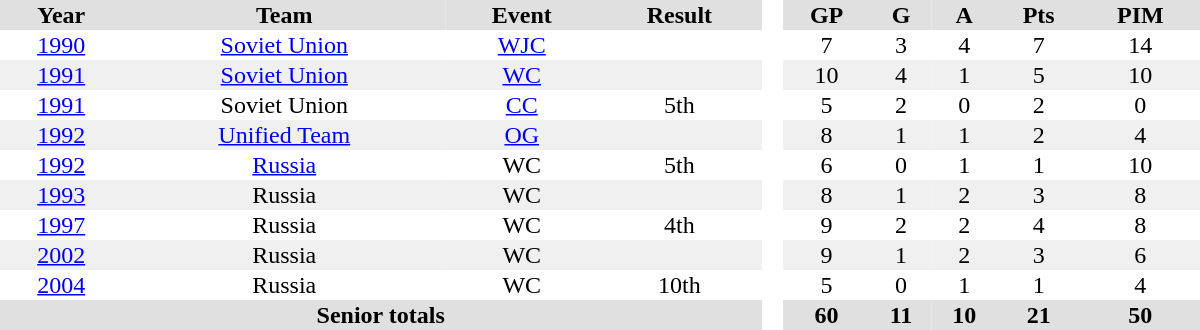<table border="0" cellpadding="1" cellspacing="0" style="text-align:center; width:50em">
<tr ALIGN="center" bgcolor="#e0e0e0">
<th>Year</th>
<th>Team</th>
<th>Event</th>
<th>Result</th>
<th ALIGN="center" rowspan="99" bgcolor="#ffffff"> </th>
<th>GP</th>
<th>G</th>
<th>A</th>
<th>Pts</th>
<th>PIM</th>
</tr>
<tr>
<td><a href='#'>1990</a></td>
<td><a href='#'>Soviet Union</a></td>
<td><a href='#'>WJC</a></td>
<td></td>
<td>7</td>
<td>3</td>
<td>4</td>
<td>7</td>
<td>14</td>
</tr>
<tr bgcolor="#f0f0f0">
<td><a href='#'>1991</a></td>
<td><a href='#'>Soviet Union</a></td>
<td><a href='#'>WC</a></td>
<td></td>
<td>10</td>
<td>4</td>
<td>1</td>
<td>5</td>
<td>10</td>
</tr>
<tr>
<td><a href='#'>1991</a></td>
<td>Soviet Union</td>
<td><a href='#'>CC</a></td>
<td>5th</td>
<td>5</td>
<td>2</td>
<td>0</td>
<td>2</td>
<td>0</td>
</tr>
<tr bgcolor="#f0f0f0">
<td><a href='#'>1992</a></td>
<td><a href='#'>Unified Team</a></td>
<td><a href='#'>OG</a></td>
<td></td>
<td>8</td>
<td>1</td>
<td>1</td>
<td>2</td>
<td>4</td>
</tr>
<tr>
<td><a href='#'>1992</a></td>
<td><a href='#'>Russia</a></td>
<td>WC</td>
<td>5th</td>
<td>6</td>
<td>0</td>
<td>1</td>
<td>1</td>
<td>10</td>
</tr>
<tr bgcolor="#f0f0f0">
<td><a href='#'>1993</a></td>
<td>Russia</td>
<td>WC</td>
<td></td>
<td>8</td>
<td>1</td>
<td>2</td>
<td>3</td>
<td>8</td>
</tr>
<tr>
<td><a href='#'>1997</a></td>
<td>Russia</td>
<td>WC</td>
<td>4th</td>
<td>9</td>
<td>2</td>
<td>2</td>
<td>4</td>
<td>8</td>
</tr>
<tr bgcolor="#f0f0f0">
<td><a href='#'>2002</a></td>
<td>Russia</td>
<td>WC</td>
<td></td>
<td>9</td>
<td>1</td>
<td>2</td>
<td>3</td>
<td>6</td>
</tr>
<tr>
<td><a href='#'>2004</a></td>
<td>Russia</td>
<td>WC</td>
<td>10th</td>
<td>5</td>
<td>0</td>
<td>1</td>
<td>1</td>
<td>4</td>
</tr>
<tr bgcolor="#e0e0e0">
<th colspan=4>Senior totals</th>
<th>60</th>
<th>11</th>
<th>10</th>
<th>21</th>
<th>50</th>
</tr>
</table>
